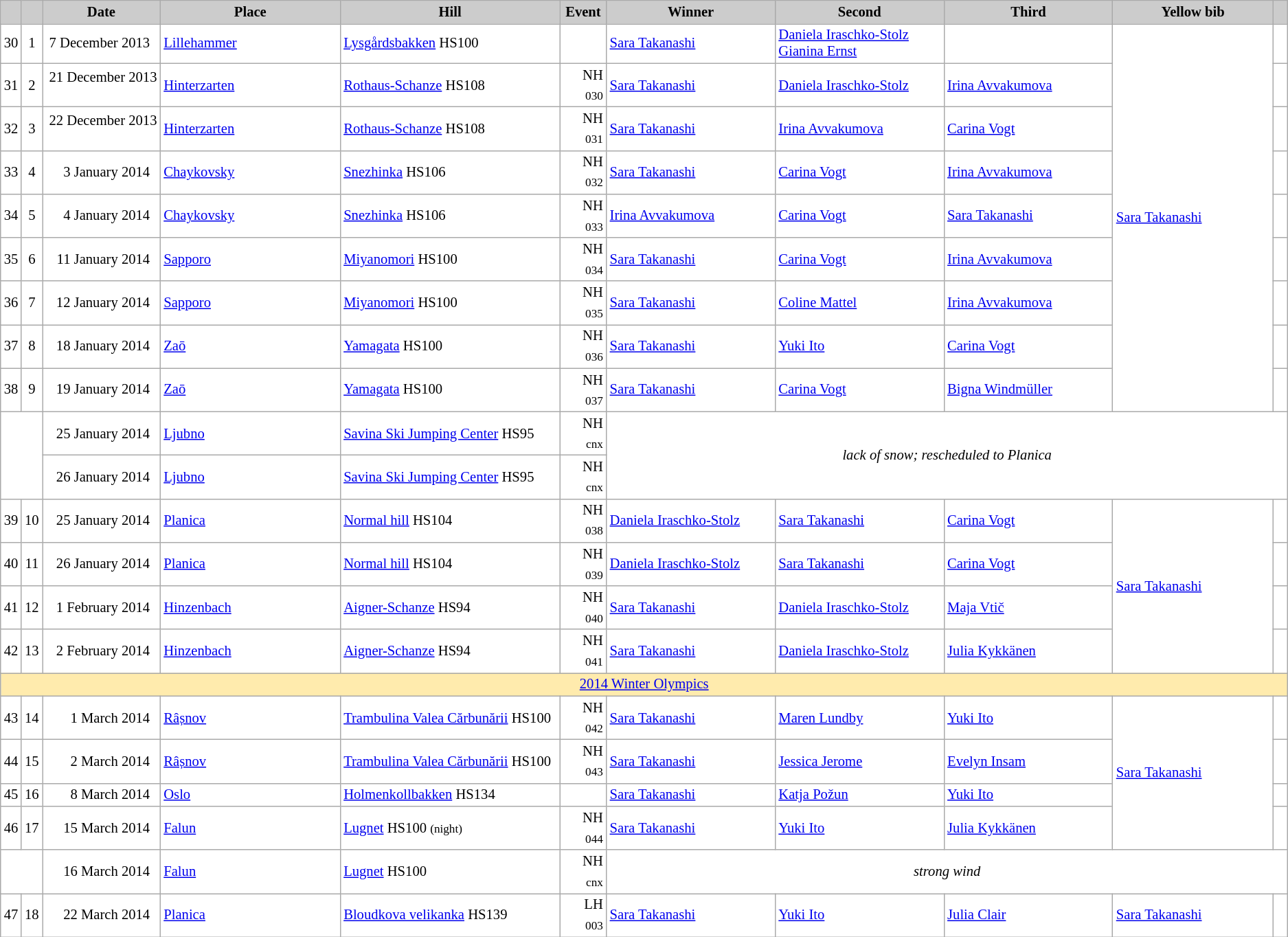<table class="wikitable plainrowheaders" style="background:#fff; font-size:86%; line-height:16px; border:grey solid 1px; border-collapse:collapse;">
<tr>
<th scope="col" style="background:#ccc; width=20 px;"></th>
<th scope="col" style="background:#ccc; width=30 px;"></th>
<th scope="col" style="background:#ccc; width:125px;">Date</th>
<th scope="col" style="background:#ccc; width:200px;">Place</th>
<th scope="col" style="background:#ccc; width:240px;">Hill</th>
<th scope="col" style="background:#ccc; width:40px;">Event</th>
<th scope="col" style="background:#ccc; width:185px;">Winner</th>
<th scope="col" style="background:#ccc; width:185px;">Second</th>
<th scope="col" style="background:#ccc; width:185px;">Third</th>
<th scope="col" style="background:#ccc; width:180px;">Yellow bib</th>
<th scope="col" style="background:#ccc; width:10px;"></th>
</tr>
<tr>
<td align=center>30</td>
<td align=center>1</td>
<td align=right>7 December 2013  </td>
<td> <a href='#'>Lillehammer</a></td>
<td><a href='#'>Lysgårdsbakken</a> HS100</td>
<td align=right></td>
<td> <a href='#'>Sara Takanashi</a></td>
<td> <a href='#'>Daniela Iraschko-Stolz</a><br> <a href='#'>Gianina Ernst</a></td>
<td></td>
<td rowspan=9> <a href='#'>Sara Takanashi</a></td>
<td></td>
</tr>
<tr>
<td align=center>31</td>
<td align=center>2</td>
<td align=right>21 December 2013  </td>
<td> <a href='#'>Hinterzarten</a></td>
<td><a href='#'>Rothaus-Schanze</a> HS108</td>
<td align=right>NH <sub>030</sub></td>
<td> <a href='#'>Sara Takanashi</a></td>
<td> <a href='#'>Daniela Iraschko-Stolz</a></td>
<td> <a href='#'>Irina Avvakumova</a></td>
<td></td>
</tr>
<tr>
<td align=center>32</td>
<td align=center>3</td>
<td align=right>22 December 2013  </td>
<td> <a href='#'>Hinterzarten</a></td>
<td><a href='#'>Rothaus-Schanze</a> HS108</td>
<td align=right>NH <sub>031</sub></td>
<td> <a href='#'>Sara Takanashi</a></td>
<td> <a href='#'>Irina Avvakumova</a></td>
<td> <a href='#'>Carina Vogt</a></td>
<td></td>
</tr>
<tr>
<td align=center>33</td>
<td align=center>4</td>
<td align=right>3 January 2014  </td>
<td> <a href='#'>Chaykovsky</a></td>
<td><a href='#'>Snezhinka</a> HS106</td>
<td align=right>NH <sub>032</sub></td>
<td> <a href='#'>Sara Takanashi</a></td>
<td> <a href='#'>Carina Vogt</a></td>
<td> <a href='#'>Irina Avvakumova</a></td>
<td></td>
</tr>
<tr>
<td align=center>34</td>
<td align=center>5</td>
<td align=right>4 January 2014  </td>
<td> <a href='#'>Chaykovsky</a></td>
<td><a href='#'>Snezhinka</a> HS106</td>
<td align=right>NH <sub>033</sub></td>
<td> <a href='#'>Irina Avvakumova</a></td>
<td> <a href='#'>Carina Vogt</a></td>
<td> <a href='#'>Sara Takanashi</a></td>
<td></td>
</tr>
<tr>
<td align=center>35</td>
<td align=center>6</td>
<td align=right>11 January 2014  </td>
<td> <a href='#'>Sapporo</a></td>
<td><a href='#'>Miyanomori</a> HS100</td>
<td align=right>NH <sub>034</sub></td>
<td> <a href='#'>Sara Takanashi</a></td>
<td> <a href='#'>Carina Vogt</a></td>
<td> <a href='#'>Irina Avvakumova</a></td>
<td></td>
</tr>
<tr>
<td align=center>36</td>
<td align=center>7</td>
<td align=right>12 January 2014  </td>
<td> <a href='#'>Sapporo</a></td>
<td><a href='#'>Miyanomori</a> HS100</td>
<td align=right>NH <sub>035</sub></td>
<td> <a href='#'>Sara Takanashi</a></td>
<td> <a href='#'>Coline Mattel</a></td>
<td> <a href='#'>Irina Avvakumova</a></td>
<td></td>
</tr>
<tr>
<td align=center>37</td>
<td align=center>8</td>
<td align=right>18 January 2014  </td>
<td> <a href='#'>Zaō</a></td>
<td><a href='#'>Yamagata</a> HS100</td>
<td align=right>NH <sub>036</sub></td>
<td> <a href='#'>Sara Takanashi</a></td>
<td> <a href='#'>Yuki Ito</a></td>
<td> <a href='#'>Carina Vogt</a></td>
<td></td>
</tr>
<tr>
<td align=center>38</td>
<td align=center>9</td>
<td align=right>19 January 2014  </td>
<td> <a href='#'>Zaō</a></td>
<td><a href='#'>Yamagata</a> HS100</td>
<td align=right>NH <sub>037</sub></td>
<td> <a href='#'>Sara Takanashi</a></td>
<td> <a href='#'>Carina Vogt</a></td>
<td> <a href='#'>Bigna Windmüller</a></td>
<td></td>
</tr>
<tr>
<td rowspan=2 colspan=2></td>
<td align=right>25 January 2014  </td>
<td> <a href='#'>Ljubno</a></td>
<td><a href='#'>Savina Ski Jumping Center</a> HS95</td>
<td align=right>NH <sub>cnx</sub></td>
<td rowspan=2 colspan=5 align=center><em>lack of snow; rescheduled to Planica</em></td>
</tr>
<tr>
<td align=right>26 January 2014  </td>
<td> <a href='#'>Ljubno</a></td>
<td><a href='#'>Savina Ski Jumping Center</a> HS95</td>
<td align=right>NH <sub>cnx</sub></td>
</tr>
<tr>
<td align=center>39</td>
<td align=center>10</td>
<td align=right>25 January 2014  </td>
<td> <a href='#'>Planica</a></td>
<td><a href='#'>Normal hill</a> HS104</td>
<td align=right>NH <sub>038</sub></td>
<td> <a href='#'>Daniela Iraschko-Stolz</a></td>
<td> <a href='#'>Sara Takanashi</a></td>
<td> <a href='#'>Carina Vogt</a></td>
<td rowspan=4> <a href='#'>Sara Takanashi</a></td>
<td></td>
</tr>
<tr>
<td align=center>40</td>
<td align=center>11</td>
<td align=right>26 January 2014  </td>
<td> <a href='#'>Planica</a></td>
<td><a href='#'>Normal hill</a> HS104</td>
<td align=right>NH <sub>039</sub></td>
<td> <a href='#'>Daniela Iraschko-Stolz</a></td>
<td> <a href='#'>Sara Takanashi</a></td>
<td> <a href='#'>Carina Vogt</a></td>
<td></td>
</tr>
<tr>
<td align=center>41</td>
<td align=center>12</td>
<td align=right>1 February 2014  </td>
<td> <a href='#'>Hinzenbach</a></td>
<td><a href='#'>Aigner-Schanze</a> HS94</td>
<td align=right>NH <sub>040</sub></td>
<td> <a href='#'>Sara Takanashi</a></td>
<td> <a href='#'>Daniela Iraschko-Stolz</a></td>
<td> <a href='#'>Maja Vtič</a></td>
<td></td>
</tr>
<tr>
<td align=center>42</td>
<td align=center>13</td>
<td align=right>2 February 2014  </td>
<td> <a href='#'>Hinzenbach</a></td>
<td><a href='#'>Aigner-Schanze</a> HS94</td>
<td align=right>NH <sub>041</sub></td>
<td> <a href='#'>Sara Takanashi</a></td>
<td> <a href='#'>Daniela Iraschko-Stolz</a></td>
<td> <a href='#'>Julia Kykkänen</a></td>
<td></td>
</tr>
<tr style="background:#FFEBAD">
<td colspan=11 align=center><a href='#'>2014 Winter Olympics</a></td>
</tr>
<tr>
<td align=center>43</td>
<td align=center>14</td>
<td align=right>1 March 2014  </td>
<td> <a href='#'>Râșnov</a></td>
<td><a href='#'>Trambulina Valea Cărbunării</a> HS100</td>
<td align=right>NH <sub>042</sub></td>
<td> <a href='#'>Sara Takanashi</a></td>
<td> <a href='#'>Maren Lundby</a></td>
<td> <a href='#'>Yuki Ito</a></td>
<td rowspan=4> <a href='#'>Sara Takanashi</a></td>
<td></td>
</tr>
<tr>
<td align=center>44</td>
<td align=center>15</td>
<td align=right>2 March 2014  </td>
<td> <a href='#'>Râșnov</a></td>
<td><a href='#'>Trambulina Valea Cărbunării</a> HS100</td>
<td align=right>NH <sub>043</sub></td>
<td> <a href='#'>Sara Takanashi</a></td>
<td> <a href='#'>Jessica Jerome</a></td>
<td> <a href='#'>Evelyn Insam</a></td>
<td></td>
</tr>
<tr>
<td align=center>45</td>
<td align=center>16</td>
<td align=right>8 March 2014  </td>
<td> <a href='#'>Oslo</a></td>
<td><a href='#'>Holmenkollbakken</a> HS134</td>
<td align=right></td>
<td> <a href='#'>Sara Takanashi</a></td>
<td> <a href='#'>Katja Požun</a></td>
<td> <a href='#'>Yuki Ito</a></td>
<td></td>
</tr>
<tr>
<td align=center>46</td>
<td align=center>17</td>
<td align=right>15 March 2014  </td>
<td> <a href='#'>Falun</a></td>
<td><a href='#'>Lugnet</a> HS100 <small>(night)</small></td>
<td align=right>NH <sub>044</sub></td>
<td> <a href='#'>Sara Takanashi</a></td>
<td> <a href='#'>Yuki Ito</a></td>
<td> <a href='#'>Julia Kykkänen</a></td>
<td></td>
</tr>
<tr>
<td colspan=2></td>
<td align=right>16 March 2014  </td>
<td> <a href='#'>Falun</a></td>
<td><a href='#'>Lugnet</a> HS100</td>
<td align=right>NH <sub>cnx</sub></td>
<td colspan=5 align=center><em>strong wind</em></td>
</tr>
<tr>
<td align=center>47</td>
<td align=center>18</td>
<td align=right>22 March 2014  </td>
<td> <a href='#'>Planica</a></td>
<td><a href='#'>Bloudkova velikanka</a> HS139</td>
<td align=right>LH <sub>003</sub></td>
<td> <a href='#'>Sara Takanashi</a></td>
<td> <a href='#'>Yuki Ito</a></td>
<td> <a href='#'>Julia Clair</a></td>
<td> <a href='#'>Sara Takanashi</a></td>
<td></td>
</tr>
</table>
